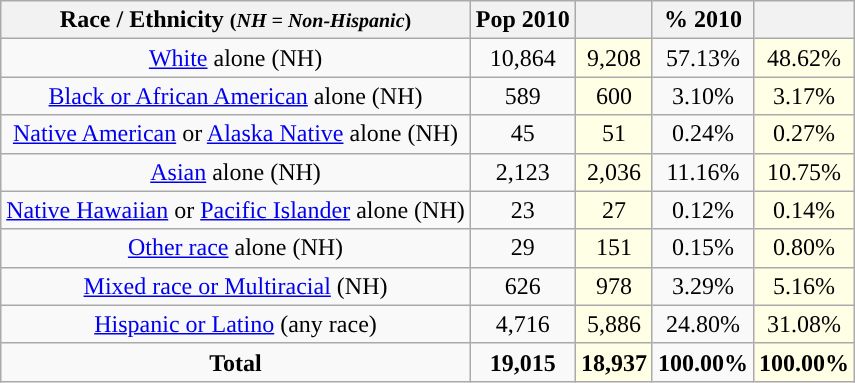<table class="wikitable" style="text-align:center;">
<tr>
<th>Race / Ethnicity <small>(<em>NH = Non-Hispanic</em>)</small></th>
<th>Pop 2010</th>
<th></th>
<th>% 2010</th>
<th></th>
</tr>
<tr>
<td><a href='#'>White</a> alone (NH)</td>
<td>10,864</td>
<td style='background: #ffffe6;'>9,208</td>
<td>57.13%</td>
<td style='background: #ffffe6;'>48.62%</td>
</tr>
<tr>
<td><a href='#'>Black or African American</a> alone (NH)</td>
<td>589</td>
<td style='background: #ffffe6;'>600</td>
<td>3.10%</td>
<td style='background: #ffffe6;'>3.17%</td>
</tr>
<tr>
<td><a href='#'>Native American</a> or <a href='#'>Alaska Native</a> alone (NH)</td>
<td>45</td>
<td style='background: #ffffe6;'>51</td>
<td>0.24%</td>
<td style='background: #ffffe6;'>0.27%</td>
</tr>
<tr>
<td><a href='#'>Asian</a> alone (NH)</td>
<td>2,123</td>
<td style='background: #ffffe6;'>2,036</td>
<td>11.16%</td>
<td style='background: #ffffe6;'>10.75%</td>
</tr>
<tr>
<td><a href='#'>Native Hawaiian</a> or <a href='#'>Pacific Islander</a> alone (NH)</td>
<td>23</td>
<td style='background: #ffffe6;'>27</td>
<td>0.12%</td>
<td style='background: #ffffe6;'>0.14%</td>
</tr>
<tr>
<td><a href='#'>Other race</a> alone (NH)</td>
<td>29</td>
<td style='background: #ffffe6;'>151</td>
<td>0.15%</td>
<td style='background: #ffffe6;'>0.80%</td>
</tr>
<tr>
<td><a href='#'>Mixed race or Multiracial</a> (NH)</td>
<td>626</td>
<td style='background: #ffffe6;'>978</td>
<td>3.29%</td>
<td style='background: #ffffe6;'>5.16%</td>
</tr>
<tr>
<td><a href='#'>Hispanic or Latino</a> (any race)</td>
<td>4,716</td>
<td style='background: #ffffe6;'>5,886</td>
<td>24.80%</td>
<td style='background: #ffffe6;'>31.08%</td>
</tr>
<tr>
<td><strong>Total</strong></td>
<td><strong>19,015</strong></td>
<td style='background: #ffffe6;'><strong>18,937</strong></td>
<td><strong>100.00%</strong></td>
<td style='background: #ffffe6;'><strong>100.00%</strong></td>
</tr>
</table>
